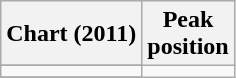<table class="wikitable sortable plainrowheaders">
<tr>
<th>Chart (2011)</th>
<th>Peak<br>position</th>
</tr>
<tr>
</tr>
<tr>
</tr>
<tr>
</tr>
<tr>
<td></td>
</tr>
<tr>
</tr>
</table>
